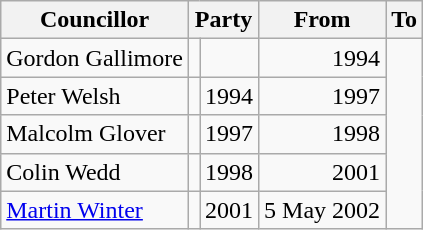<table class=wikitable>
<tr>
<th>Councillor</th>
<th colspan=2>Party</th>
<th>From</th>
<th>To</th>
</tr>
<tr>
<td>Gordon Gallimore</td>
<td></td>
<td align=right></td>
<td align=right>1994</td>
</tr>
<tr>
<td>Peter Welsh</td>
<td></td>
<td align=right>1994</td>
<td align=right>1997</td>
</tr>
<tr>
<td>Malcolm Glover</td>
<td></td>
<td align=right>1997</td>
<td align=right>1998</td>
</tr>
<tr>
<td>Colin Wedd</td>
<td></td>
<td align=right>1998</td>
<td align=right>2001</td>
</tr>
<tr>
<td><a href='#'>Martin Winter</a></td>
<td></td>
<td align=right>2001</td>
<td align=right>5 May 2002</td>
</tr>
</table>
